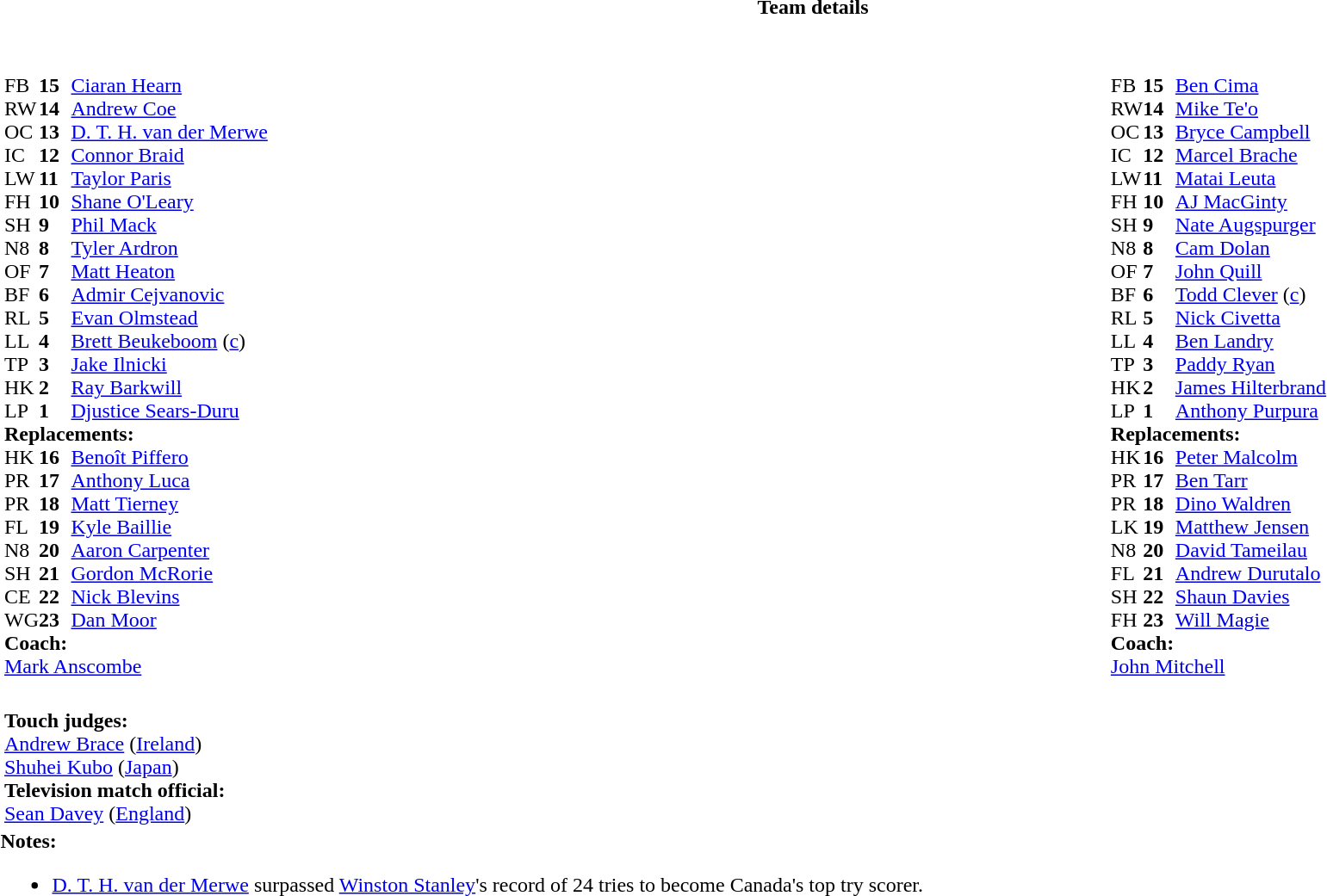<table border="0" width="100%" class="collapsible collapsed">
<tr>
<th>Team details</th>
</tr>
<tr>
<td><br><table width="100%">
<tr>
<td valign="top" width="50%"><br><table style="font-size: 100%" cellspacing="0" cellpadding="0">
<tr>
<th width="25"></th>
<th width="25"></th>
</tr>
<tr>
<td>FB</td>
<td><strong>15</strong></td>
<td><a href='#'>Ciaran Hearn</a></td>
</tr>
<tr>
<td>RW</td>
<td><strong>14</strong></td>
<td><a href='#'>Andrew Coe</a></td>
</tr>
<tr>
<td>OC</td>
<td><strong>13</strong></td>
<td><a href='#'>D. T. H. van der Merwe</a></td>
<td></td>
<td colspan=2></td>
</tr>
<tr>
<td>IC</td>
<td><strong>12</strong></td>
<td><a href='#'>Connor Braid</a></td>
<td></td>
<td></td>
<td></td>
<td></td>
</tr>
<tr>
<td>LW</td>
<td><strong>11</strong></td>
<td><a href='#'>Taylor Paris</a></td>
</tr>
<tr>
<td>FH</td>
<td><strong>10</strong></td>
<td><a href='#'>Shane O'Leary</a></td>
</tr>
<tr>
<td>SH</td>
<td><strong>9</strong></td>
<td><a href='#'>Phil Mack</a></td>
<td></td>
<td></td>
</tr>
<tr>
<td>N8</td>
<td><strong>8</strong></td>
<td><a href='#'>Tyler Ardron</a></td>
</tr>
<tr>
<td>OF</td>
<td><strong>7</strong></td>
<td><a href='#'>Matt Heaton</a></td>
</tr>
<tr>
<td>BF</td>
<td><strong>6</strong></td>
<td><a href='#'>Admir Cejvanovic</a></td>
<td></td>
<td></td>
</tr>
<tr>
<td>RL</td>
<td><strong>5</strong></td>
<td><a href='#'>Evan Olmstead</a></td>
</tr>
<tr>
<td>LL</td>
<td><strong>4</strong></td>
<td><a href='#'>Brett Beukeboom</a> (<a href='#'>c</a>)</td>
</tr>
<tr>
<td>TP</td>
<td><strong>3</strong></td>
<td><a href='#'>Jake Ilnicki</a></td>
<td></td>
<td></td>
</tr>
<tr>
<td>HK</td>
<td><strong>2</strong></td>
<td><a href='#'>Ray Barkwill</a></td>
<td></td>
<td></td>
<td></td>
</tr>
<tr>
<td>LP</td>
<td><strong>1</strong></td>
<td><a href='#'>Djustice Sears-Duru</a></td>
<td></td>
<td></td>
</tr>
<tr>
<td colspan=3><strong>Replacements:</strong></td>
</tr>
<tr>
<td>HK</td>
<td><strong>16</strong></td>
<td><a href='#'>Benoît Piffero</a></td>
<td></td>
<td></td>
<td></td>
</tr>
<tr>
<td>PR</td>
<td><strong>17</strong></td>
<td><a href='#'>Anthony Luca</a></td>
<td></td>
<td></td>
</tr>
<tr>
<td>PR</td>
<td><strong>18</strong></td>
<td><a href='#'>Matt Tierney</a></td>
<td></td>
<td></td>
</tr>
<tr>
<td>FL</td>
<td><strong>19</strong></td>
<td><a href='#'>Kyle Baillie</a></td>
</tr>
<tr>
<td>N8</td>
<td><strong>20</strong></td>
<td><a href='#'>Aaron Carpenter</a></td>
<td></td>
<td></td>
</tr>
<tr>
<td>SH</td>
<td><strong>21</strong></td>
<td><a href='#'>Gordon McRorie</a></td>
<td></td>
<td></td>
</tr>
<tr>
<td>CE</td>
<td><strong>22</strong></td>
<td><a href='#'>Nick Blevins</a></td>
<td></td>
<td></td>
<td></td>
<td></td>
</tr>
<tr>
<td>WG</td>
<td><strong>23</strong></td>
<td><a href='#'>Dan Moor</a></td>
</tr>
<tr>
<td colspan=3><strong>Coach:</strong></td>
</tr>
<tr>
<td colspan="4"> <a href='#'>Mark Anscombe</a></td>
</tr>
</table>
</td>
<td valign="top" width="50%"><br><table style="font-size: 100%" cellspacing="0" cellpadding="0" align="center">
<tr>
<th width="25"></th>
<th width="25"></th>
</tr>
<tr>
<td>FB</td>
<td><strong>15</strong></td>
<td><a href='#'>Ben Cima</a></td>
<td></td>
<td></td>
</tr>
<tr>
<td>RW</td>
<td><strong>14</strong></td>
<td><a href='#'>Mike Te'o</a></td>
</tr>
<tr>
<td>OC</td>
<td><strong>13</strong></td>
<td><a href='#'>Bryce Campbell</a></td>
</tr>
<tr>
<td>IC</td>
<td><strong>12</strong></td>
<td><a href='#'>Marcel Brache</a></td>
</tr>
<tr>
<td>LW</td>
<td><strong>11</strong></td>
<td><a href='#'>Matai Leuta</a></td>
</tr>
<tr>
<td>FH</td>
<td><strong>10</strong></td>
<td><a href='#'>AJ MacGinty</a></td>
</tr>
<tr>
<td>SH</td>
<td><strong>9</strong></td>
<td><a href='#'>Nate Augspurger</a></td>
</tr>
<tr>
<td>N8</td>
<td><strong>8</strong></td>
<td><a href='#'>Cam Dolan</a></td>
<td></td>
</tr>
<tr>
<td>OF</td>
<td><strong>7</strong></td>
<td><a href='#'>John Quill</a></td>
</tr>
<tr>
<td>BF</td>
<td><strong>6</strong></td>
<td><a href='#'>Todd Clever</a> (<a href='#'>c</a>)</td>
<td></td>
<td></td>
<td></td>
<td></td>
</tr>
<tr>
<td>RL</td>
<td><strong>5</strong></td>
<td><a href='#'>Nick Civetta</a></td>
<td></td>
<td></td>
</tr>
<tr>
<td>LL</td>
<td><strong>4</strong></td>
<td><a href='#'>Ben Landry</a></td>
<td></td>
<td></td>
</tr>
<tr>
<td>TP</td>
<td><strong>3</strong></td>
<td><a href='#'>Paddy Ryan</a></td>
<td></td>
<td></td>
</tr>
<tr>
<td>HK</td>
<td><strong>2</strong></td>
<td><a href='#'>James Hilterbrand</a></td>
<td></td>
<td></td>
</tr>
<tr>
<td>LP</td>
<td><strong>1</strong></td>
<td><a href='#'>Anthony Purpura</a></td>
<td></td>
<td></td>
</tr>
<tr>
<td colspan=3><strong>Replacements:</strong></td>
</tr>
<tr>
<td>HK</td>
<td><strong>16</strong></td>
<td><a href='#'>Peter Malcolm</a></td>
<td></td>
<td></td>
</tr>
<tr>
<td>PR</td>
<td><strong>17</strong></td>
<td><a href='#'>Ben Tarr</a></td>
<td></td>
<td></td>
</tr>
<tr>
<td>PR</td>
<td><strong>18</strong></td>
<td><a href='#'>Dino Waldren</a></td>
<td></td>
<td></td>
</tr>
<tr>
<td>LK</td>
<td><strong>19</strong></td>
<td><a href='#'>Matthew Jensen</a></td>
<td></td>
<td></td>
</tr>
<tr>
<td>N8</td>
<td><strong>20</strong></td>
<td><a href='#'>David Tameilau</a></td>
<td></td>
<td></td>
</tr>
<tr>
<td>FL</td>
<td><strong>21</strong></td>
<td><a href='#'>Andrew Durutalo</a></td>
<td></td>
<td></td>
<td></td>
<td></td>
</tr>
<tr>
<td>SH</td>
<td><strong>22</strong></td>
<td><a href='#'>Shaun Davies</a></td>
<td></td>
<td></td>
</tr>
<tr>
<td>FH</td>
<td><strong>23</strong></td>
<td><a href='#'>Will Magie</a></td>
</tr>
<tr>
<td colspan=3><strong>Coach:</strong></td>
</tr>
<tr>
<td colspan="4"> <a href='#'>John Mitchell</a></td>
</tr>
</table>
</td>
</tr>
</table>
<table style="width:100%; font-size:100%;">
<tr>
<td><br><strong>Touch judges:</strong>
<br><a href='#'>Andrew Brace</a> (<a href='#'>Ireland</a>)
<br><a href='#'>Shuhei Kubo</a> (<a href='#'>Japan</a>)
<br><strong>Television match official:</strong>
<br><a href='#'>Sean Davey</a> (<a href='#'>England</a>)</td>
</tr>
</table>
<strong>Notes:</strong><ul><li><a href='#'>D. T. H. van der Merwe</a> surpassed <a href='#'>Winston Stanley</a>'s record of 24 tries to become Canada's top try scorer.</li></ul></td>
</tr>
</table>
